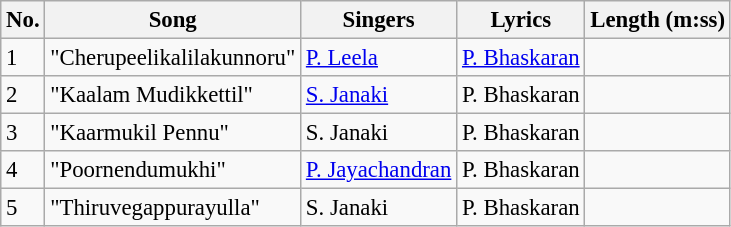<table class="wikitable" style="font-size:95%;">
<tr>
<th>No.</th>
<th>Song</th>
<th>Singers</th>
<th>Lyrics</th>
<th>Length (m:ss)</th>
</tr>
<tr>
<td>1</td>
<td>"Cherupeelikalilakunnoru"</td>
<td><a href='#'>P. Leela</a></td>
<td><a href='#'>P. Bhaskaran</a></td>
<td></td>
</tr>
<tr>
<td>2</td>
<td>"Kaalam Mudikkettil"</td>
<td><a href='#'>S. Janaki</a></td>
<td>P. Bhaskaran</td>
<td></td>
</tr>
<tr>
<td>3</td>
<td>"Kaarmukil Pennu"</td>
<td>S. Janaki</td>
<td>P. Bhaskaran</td>
<td></td>
</tr>
<tr>
<td>4</td>
<td>"Poornendumukhi"</td>
<td><a href='#'>P. Jayachandran</a></td>
<td>P. Bhaskaran</td>
<td></td>
</tr>
<tr>
<td>5</td>
<td>"Thiruvegappurayulla"</td>
<td>S. Janaki</td>
<td>P. Bhaskaran</td>
<td></td>
</tr>
</table>
